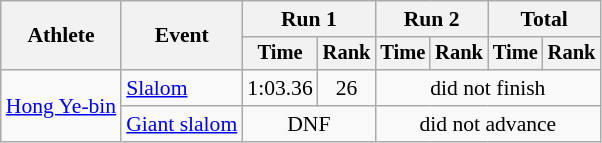<table class="wikitable" style="font-size:90%">
<tr>
<th rowspan=2>Athlete</th>
<th rowspan=2>Event</th>
<th colspan=2>Run 1</th>
<th colspan=2>Run 2</th>
<th colspan=2>Total</th>
</tr>
<tr style="font-size:95%">
<th>Time</th>
<th>Rank</th>
<th>Time</th>
<th>Rank</th>
<th>Time</th>
<th>Rank</th>
</tr>
<tr align=center>
<td align="left" rowspan="2"><a href='#'>Hong Ye-bin</a></td>
<td align="left"><a href='#'>Slalom</a></td>
<td>1:03.36</td>
<td>26</td>
<td colspan=4>did not finish</td>
</tr>
<tr align=center>
<td align="left"><a href='#'>Giant slalom</a></td>
<td colspan=2>DNF</td>
<td colspan=4>did not advance</td>
</tr>
</table>
